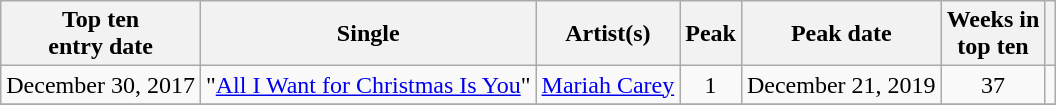<table class="wikitable">
<tr>
<th>Top ten<br>entry date</th>
<th>Single</th>
<th>Artist(s)</th>
<th data-sort-type="number">Peak</th>
<th>Peak date</th>
<th data-sort-type="number">Weeks in<br>top ten</th>
<th></th>
</tr>
<tr>
<td>December 30, 2017</td>
<td>"<a href='#'>All I Want for Christmas Is You</a>"</td>
<td><a href='#'>Mariah Carey</a></td>
<td style="text-align:center;">1</td>
<td>December 21, 2019</td>
<td style="text-align:center;">37</td>
<td style="text-align:center;"></td>
</tr>
<tr>
</tr>
</table>
